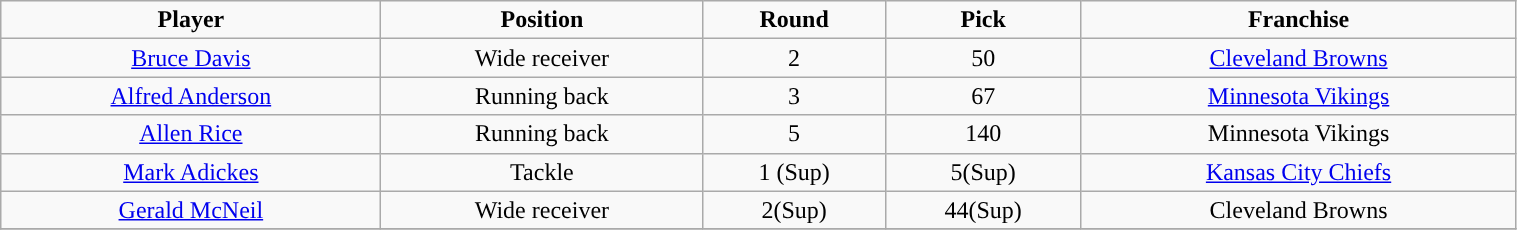<table class="wikitable" width="80%">
<tr align="center">
<td><strong>Player</strong></td>
<td><strong>Position</strong></td>
<td><strong>Round</strong></td>
<td><strong>Pick</strong></td>
<td><strong>Franchise</strong></td>
</tr>
<tr align="center" bgcolor="">
<td><a href='#'>Bruce Davis</a></td>
<td>Wide receiver</td>
<td>2</td>
<td>50</td>
<td><a href='#'>Cleveland Browns</a></td>
</tr>
<tr align="center" bgcolor="">
<td><a href='#'>Alfred Anderson</a></td>
<td>Running back</td>
<td>3</td>
<td>67</td>
<td><a href='#'>Minnesota Vikings</a></td>
</tr>
<tr align="center" bgcolor="">
<td><a href='#'>Allen Rice</a></td>
<td>Running back</td>
<td>5</td>
<td>140</td>
<td>Minnesota Vikings</td>
</tr>
<tr align="center" bgcolor="">
<td><a href='#'>Mark Adickes</a></td>
<td>Tackle</td>
<td>1 (Sup)</td>
<td>5(Sup)</td>
<td><a href='#'>Kansas City Chiefs</a></td>
</tr>
<tr align="center" bgcolor="">
<td><a href='#'>Gerald McNeil</a></td>
<td>Wide receiver</td>
<td>2(Sup)</td>
<td>44(Sup)</td>
<td>Cleveland Browns</td>
</tr>
<tr align="center" bgcolor="">
</tr>
</table>
